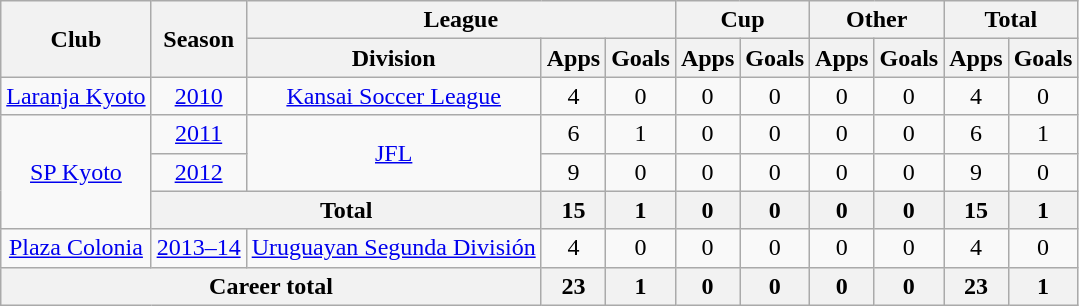<table class="wikitable" style="text-align: center">
<tr>
<th rowspan="2">Club</th>
<th rowspan="2">Season</th>
<th colspan="3">League</th>
<th colspan="2">Cup</th>
<th colspan="2">Other</th>
<th colspan="2">Total</th>
</tr>
<tr>
<th>Division</th>
<th>Apps</th>
<th>Goals</th>
<th>Apps</th>
<th>Goals</th>
<th>Apps</th>
<th>Goals</th>
<th>Apps</th>
<th>Goals</th>
</tr>
<tr>
<td><a href='#'>Laranja Kyoto</a></td>
<td><a href='#'>2010</a></td>
<td><a href='#'>Kansai Soccer League</a></td>
<td>4</td>
<td>0</td>
<td>0</td>
<td>0</td>
<td>0</td>
<td>0</td>
<td>4</td>
<td>0</td>
</tr>
<tr>
<td rowspan="3"><a href='#'>SP Kyoto</a></td>
<td><a href='#'>2011</a></td>
<td rowspan="2"><a href='#'>JFL</a></td>
<td>6</td>
<td>1</td>
<td>0</td>
<td>0</td>
<td>0</td>
<td>0</td>
<td>6</td>
<td>1</td>
</tr>
<tr>
<td><a href='#'>2012</a></td>
<td>9</td>
<td>0</td>
<td>0</td>
<td>0</td>
<td>0</td>
<td>0</td>
<td>9</td>
<td>0</td>
</tr>
<tr>
<th colspan="2"><strong>Total</strong></th>
<th>15</th>
<th>1</th>
<th>0</th>
<th>0</th>
<th>0</th>
<th>0</th>
<th>15</th>
<th>1</th>
</tr>
<tr>
<td><a href='#'>Plaza Colonia</a></td>
<td><a href='#'>2013–14</a></td>
<td><a href='#'>Uruguayan Segunda División</a></td>
<td>4</td>
<td>0</td>
<td>0</td>
<td>0</td>
<td>0</td>
<td>0</td>
<td>4</td>
<td>0</td>
</tr>
<tr>
<th colspan="3"><strong>Career total</strong></th>
<th>23</th>
<th>1</th>
<th>0</th>
<th>0</th>
<th>0</th>
<th>0</th>
<th>23</th>
<th>1</th>
</tr>
</table>
